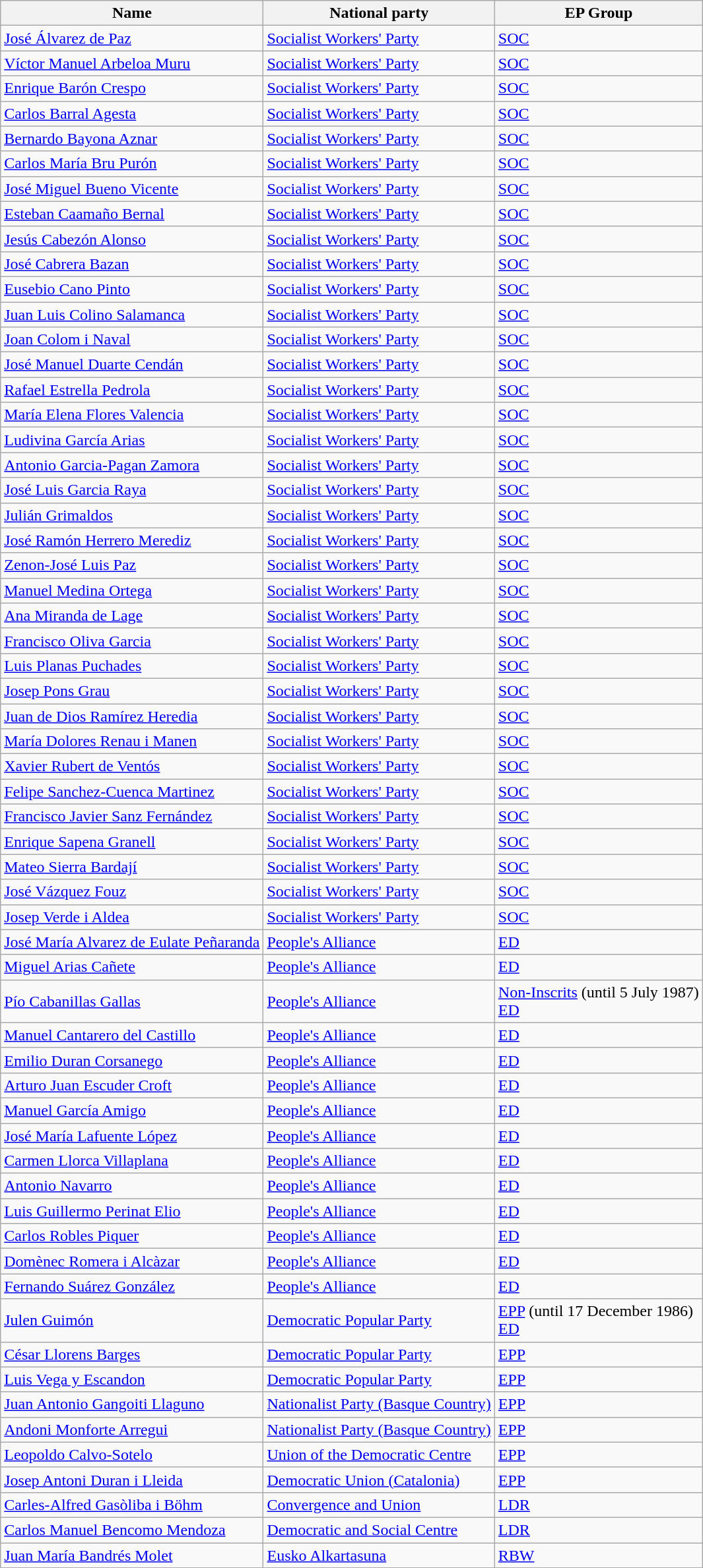<table class="sortable wikitable">
<tr>
<th>Name</th>
<th>National party</th>
<th>EP Group</th>
</tr>
<tr>
<td><a href='#'>José Álvarez de Paz</a></td>
<td> <a href='#'>Socialist Workers' Party</a></td>
<td> <a href='#'>SOC</a></td>
</tr>
<tr>
<td><a href='#'>Víctor Manuel Arbeloa Muru</a></td>
<td> <a href='#'>Socialist Workers' Party</a></td>
<td> <a href='#'>SOC</a></td>
</tr>
<tr>
<td><a href='#'>Enrique Barón Crespo</a></td>
<td> <a href='#'>Socialist Workers' Party</a></td>
<td> <a href='#'>SOC</a></td>
</tr>
<tr>
<td><a href='#'>Carlos Barral Agesta</a></td>
<td> <a href='#'>Socialist Workers' Party</a></td>
<td> <a href='#'>SOC</a></td>
</tr>
<tr>
<td><a href='#'>Bernardo Bayona Aznar</a></td>
<td> <a href='#'>Socialist Workers' Party</a></td>
<td> <a href='#'>SOC</a></td>
</tr>
<tr>
<td><a href='#'>Carlos María Bru Purón</a></td>
<td> <a href='#'>Socialist Workers' Party</a></td>
<td> <a href='#'>SOC</a></td>
</tr>
<tr>
<td><a href='#'>José Miguel Bueno Vicente</a></td>
<td> <a href='#'>Socialist Workers' Party</a></td>
<td> <a href='#'>SOC</a></td>
</tr>
<tr>
<td><a href='#'>Esteban Caamaño Bernal</a></td>
<td> <a href='#'>Socialist Workers' Party</a></td>
<td> <a href='#'>SOC</a></td>
</tr>
<tr>
<td><a href='#'>Jesús Cabezón Alonso</a></td>
<td> <a href='#'>Socialist Workers' Party</a></td>
<td> <a href='#'>SOC</a></td>
</tr>
<tr>
<td><a href='#'>José Cabrera Bazan</a></td>
<td> <a href='#'>Socialist Workers' Party</a></td>
<td> <a href='#'>SOC</a></td>
</tr>
<tr>
<td><a href='#'>Eusebio Cano Pinto</a></td>
<td> <a href='#'>Socialist Workers' Party</a></td>
<td> <a href='#'>SOC</a></td>
</tr>
<tr>
<td><a href='#'>Juan Luis Colino Salamanca</a></td>
<td> <a href='#'>Socialist Workers' Party</a></td>
<td> <a href='#'>SOC</a></td>
</tr>
<tr>
<td><a href='#'>Joan Colom i Naval</a></td>
<td> <a href='#'>Socialist Workers' Party</a></td>
<td> <a href='#'>SOC</a></td>
</tr>
<tr>
<td><a href='#'>José Manuel Duarte Cendán</a></td>
<td> <a href='#'>Socialist Workers' Party</a></td>
<td> <a href='#'>SOC</a></td>
</tr>
<tr>
<td><a href='#'>Rafael Estrella Pedrola</a></td>
<td> <a href='#'>Socialist Workers' Party</a></td>
<td> <a href='#'>SOC</a></td>
</tr>
<tr>
<td><a href='#'>María Elena Flores Valencia</a></td>
<td> <a href='#'>Socialist Workers' Party</a></td>
<td> <a href='#'>SOC</a></td>
</tr>
<tr>
<td><a href='#'>Ludivina García Arias</a></td>
<td> <a href='#'>Socialist Workers' Party</a></td>
<td> <a href='#'>SOC</a></td>
</tr>
<tr>
<td><a href='#'>Antonio Garcia-Pagan Zamora</a></td>
<td> <a href='#'>Socialist Workers' Party</a></td>
<td> <a href='#'>SOC</a></td>
</tr>
<tr>
<td><a href='#'>José Luis Garcia Raya</a></td>
<td> <a href='#'>Socialist Workers' Party</a></td>
<td> <a href='#'>SOC</a></td>
</tr>
<tr>
<td><a href='#'>Julián Grimaldos</a></td>
<td> <a href='#'>Socialist Workers' Party</a></td>
<td> <a href='#'>SOC</a></td>
</tr>
<tr>
<td><a href='#'>José Ramón Herrero Merediz</a></td>
<td> <a href='#'>Socialist Workers' Party</a></td>
<td> <a href='#'>SOC</a></td>
</tr>
<tr>
<td><a href='#'>Zenon-José Luis Paz</a></td>
<td> <a href='#'>Socialist Workers' Party</a></td>
<td> <a href='#'>SOC</a></td>
</tr>
<tr>
<td><a href='#'>Manuel Medina Ortega</a></td>
<td> <a href='#'>Socialist Workers' Party</a></td>
<td> <a href='#'>SOC</a></td>
</tr>
<tr>
<td><a href='#'>Ana Miranda de Lage</a></td>
<td> <a href='#'>Socialist Workers' Party</a></td>
<td> <a href='#'>SOC</a></td>
</tr>
<tr>
<td><a href='#'>Francisco Oliva Garcia</a></td>
<td> <a href='#'>Socialist Workers' Party</a></td>
<td> <a href='#'>SOC</a></td>
</tr>
<tr>
<td><a href='#'>Luis Planas Puchades</a></td>
<td> <a href='#'>Socialist Workers' Party</a></td>
<td> <a href='#'>SOC</a></td>
</tr>
<tr>
<td><a href='#'>Josep Pons Grau</a></td>
<td> <a href='#'>Socialist Workers' Party</a></td>
<td> <a href='#'>SOC</a></td>
</tr>
<tr>
<td><a href='#'>Juan de Dios Ramírez Heredia</a></td>
<td> <a href='#'>Socialist Workers' Party</a></td>
<td> <a href='#'>SOC</a></td>
</tr>
<tr>
<td><a href='#'>María Dolores Renau i Manen</a></td>
<td> <a href='#'>Socialist Workers' Party</a></td>
<td> <a href='#'>SOC</a></td>
</tr>
<tr>
<td><a href='#'>Xavier Rubert de Ventós</a></td>
<td> <a href='#'>Socialist Workers' Party</a></td>
<td> <a href='#'>SOC</a></td>
</tr>
<tr>
<td><a href='#'>Felipe Sanchez-Cuenca Martinez</a></td>
<td> <a href='#'>Socialist Workers' Party</a></td>
<td> <a href='#'>SOC</a></td>
</tr>
<tr>
<td><a href='#'>Francisco Javier Sanz Fernández</a></td>
<td> <a href='#'>Socialist Workers' Party</a></td>
<td> <a href='#'>SOC</a></td>
</tr>
<tr>
<td><a href='#'>Enrique Sapena Granell</a></td>
<td> <a href='#'>Socialist Workers' Party</a></td>
<td> <a href='#'>SOC</a></td>
</tr>
<tr>
<td><a href='#'>Mateo Sierra Bardají</a></td>
<td> <a href='#'>Socialist Workers' Party</a></td>
<td> <a href='#'>SOC</a></td>
</tr>
<tr>
<td><a href='#'>José Vázquez Fouz</a></td>
<td> <a href='#'>Socialist Workers' Party</a></td>
<td> <a href='#'>SOC</a></td>
</tr>
<tr>
<td><a href='#'>Josep Verde i Aldea</a></td>
<td> <a href='#'>Socialist Workers' Party</a></td>
<td> <a href='#'>SOC</a></td>
</tr>
<tr>
<td><a href='#'>José María Alvarez de Eulate Peñaranda</a></td>
<td> <a href='#'>People's Alliance</a></td>
<td> <a href='#'>ED</a></td>
</tr>
<tr>
<td><a href='#'>Miguel Arias Cañete</a></td>
<td> <a href='#'>People's Alliance</a></td>
<td> <a href='#'>ED</a></td>
</tr>
<tr>
<td><a href='#'>Pío Cabanillas Gallas</a></td>
<td> <a href='#'>People's Alliance</a></td>
<td> <a href='#'>Non-Inscrits</a> (until 5 July 1987)<br> <a href='#'>ED</a></td>
</tr>
<tr>
<td><a href='#'>Manuel Cantarero del Castillo</a></td>
<td> <a href='#'>People's Alliance</a></td>
<td> <a href='#'>ED</a></td>
</tr>
<tr>
<td><a href='#'>Emilio Duran Corsanego</a></td>
<td> <a href='#'>People's Alliance</a></td>
<td> <a href='#'>ED</a></td>
</tr>
<tr>
<td><a href='#'>Arturo Juan Escuder Croft</a></td>
<td> <a href='#'>People's Alliance</a></td>
<td> <a href='#'>ED</a></td>
</tr>
<tr>
<td><a href='#'>Manuel García Amigo</a></td>
<td> <a href='#'>People's Alliance</a></td>
<td> <a href='#'>ED</a></td>
</tr>
<tr>
<td><a href='#'>José María Lafuente López</a></td>
<td> <a href='#'>People's Alliance</a></td>
<td> <a href='#'>ED</a></td>
</tr>
<tr>
<td><a href='#'>Carmen Llorca Villaplana</a></td>
<td> <a href='#'>People's Alliance</a></td>
<td> <a href='#'>ED</a></td>
</tr>
<tr>
<td><a href='#'>Antonio Navarro</a></td>
<td> <a href='#'>People's Alliance</a></td>
<td> <a href='#'>ED</a></td>
</tr>
<tr>
<td><a href='#'>Luis Guillermo Perinat Elio</a></td>
<td> <a href='#'>People's Alliance</a></td>
<td> <a href='#'>ED</a></td>
</tr>
<tr>
<td><a href='#'>Carlos Robles Piquer</a></td>
<td> <a href='#'>People's Alliance</a></td>
<td> <a href='#'>ED</a></td>
</tr>
<tr>
<td><a href='#'>Domènec Romera i Alcàzar</a></td>
<td> <a href='#'>People's Alliance</a></td>
<td> <a href='#'>ED</a></td>
</tr>
<tr>
<td><a href='#'>Fernando Suárez González</a></td>
<td> <a href='#'>People's Alliance</a></td>
<td> <a href='#'>ED</a></td>
</tr>
<tr>
<td><a href='#'>Julen Guimón</a></td>
<td> <a href='#'>Democratic Popular Party</a></td>
<td> <a href='#'>EPP</a> (until 17 December 1986)<br> <a href='#'>ED</a></td>
</tr>
<tr>
<td><a href='#'>César Llorens Barges</a></td>
<td> <a href='#'>Democratic Popular Party</a></td>
<td> <a href='#'>EPP</a></td>
</tr>
<tr>
<td><a href='#'>Luis Vega y Escandon</a></td>
<td> <a href='#'>Democratic Popular Party</a></td>
<td> <a href='#'>EPP</a></td>
</tr>
<tr>
<td><a href='#'>Juan Antonio Gangoiti Llaguno</a></td>
<td> <a href='#'>Nationalist Party (Basque Country)</a></td>
<td> <a href='#'>EPP</a></td>
</tr>
<tr>
<td><a href='#'>Andoni Monforte Arregui</a></td>
<td> <a href='#'>Nationalist Party (Basque Country)</a></td>
<td> <a href='#'>EPP</a></td>
</tr>
<tr>
<td><a href='#'>Leopoldo Calvo-Sotelo</a></td>
<td> <a href='#'>Union of the Democratic Centre</a></td>
<td> <a href='#'>EPP</a></td>
</tr>
<tr>
<td><a href='#'>Josep Antoni Duran i Lleida</a></td>
<td> <a href='#'>Democratic Union (Catalonia)</a></td>
<td> <a href='#'>EPP</a></td>
</tr>
<tr>
<td><a href='#'>Carles-Alfred Gasòliba i Böhm</a></td>
<td> <a href='#'>Convergence and Union</a></td>
<td> <a href='#'>LDR</a></td>
</tr>
<tr>
<td><a href='#'>Carlos Manuel Bencomo Mendoza</a></td>
<td> <a href='#'>Democratic and Social Centre</a></td>
<td> <a href='#'>LDR</a></td>
</tr>
<tr>
<td><a href='#'>Juan María Bandrés Molet</a></td>
<td> <a href='#'>Eusko Alkartasuna</a></td>
<td> <a href='#'>RBW</a></td>
</tr>
</table>
